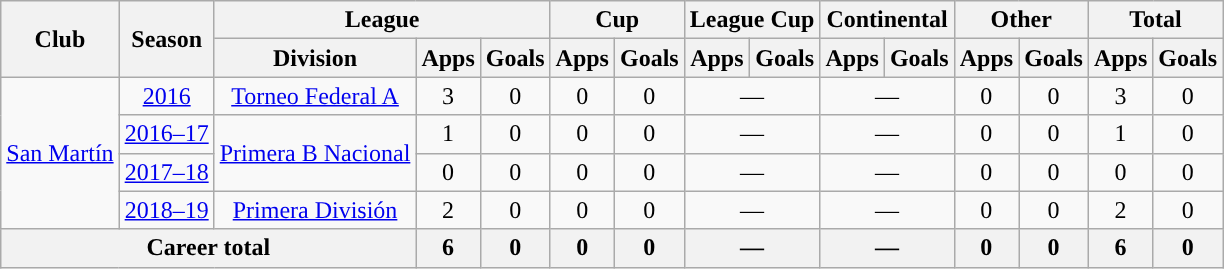<table class="wikitable" style="text-align:center">
<tr>
<th rowspan="2">Club</th>
<th rowspan="2">Season</th>
<th colspan="3">League</th>
<th colspan="2">Cup</th>
<th colspan="2">League Cup</th>
<th colspan="2">Continental</th>
<th colspan="2">Other</th>
<th colspan="2">Total</th>
</tr>
<tr>
<th>Division</th>
<th>Apps</th>
<th>Goals</th>
<th>Apps</th>
<th>Goals</th>
<th>Apps</th>
<th>Goals</th>
<th>Apps</th>
<th>Goals</th>
<th>Apps</th>
<th>Goals</th>
<th>Apps</th>
<th>Goals</th>
</tr>
<tr>
<td rowspan="4"><a href='#'>San Martín</a></td>
<td><a href='#'>2016</a></td>
<td rowspan="1"><a href='#'>Torneo Federal A</a></td>
<td>3</td>
<td>0</td>
<td>0</td>
<td>0</td>
<td colspan="2">—</td>
<td colspan="2">—</td>
<td>0</td>
<td>0</td>
<td>3</td>
<td>0</td>
</tr>
<tr>
<td><a href='#'>2016–17</a></td>
<td rowspan="2"><a href='#'>Primera B Nacional</a></td>
<td>1</td>
<td>0</td>
<td>0</td>
<td>0</td>
<td colspan="2">—</td>
<td colspan="2">—</td>
<td>0</td>
<td>0</td>
<td>1</td>
<td>0</td>
</tr>
<tr>
<td><a href='#'>2017–18</a></td>
<td>0</td>
<td>0</td>
<td>0</td>
<td>0</td>
<td colspan="2">—</td>
<td colspan="2">—</td>
<td>0</td>
<td>0</td>
<td>0</td>
<td>0</td>
</tr>
<tr>
<td><a href='#'>2018–19</a></td>
<td rowspan="1"><a href='#'>Primera División</a></td>
<td>2</td>
<td>0</td>
<td>0</td>
<td>0</td>
<td colspan="2">—</td>
<td colspan="2">—</td>
<td>0</td>
<td>0</td>
<td>2</td>
<td>0</td>
</tr>
<tr>
<th colspan="3">Career total</th>
<th>6</th>
<th>0</th>
<th>0</th>
<th>0</th>
<th colspan="2">—</th>
<th colspan="2">—</th>
<th>0</th>
<th>0</th>
<th>6</th>
<th>0</th>
</tr>
</table>
